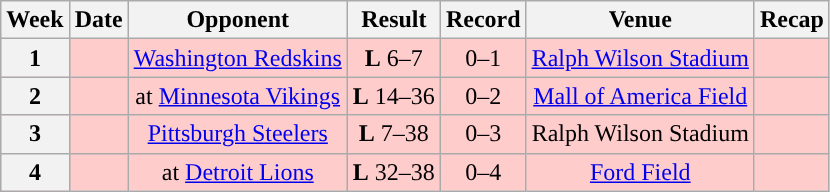<table class="wikitable" style="text-align:center">
<tr>
<th>Week</th>
<th>Date</th>
<th>Opponent</th>
<th>Result</th>
<th>Record</th>
<th>Venue</th>
<th>Recap</th>
</tr>
<tr style="background:#fcc">
<th>1</th>
<td></td>
<td><a href='#'>Washington Redskins</a></td>
<td><strong>L</strong> 6–7</td>
<td>0–1</td>
<td><a href='#'>Ralph Wilson Stadium</a></td>
<td></td>
</tr>
<tr style="background:#fcc">
<th>2</th>
<td></td>
<td>at <a href='#'>Minnesota Vikings</a></td>
<td><strong>L</strong> 14–36</td>
<td>0–2</td>
<td><a href='#'>Mall of America Field</a></td>
<td></td>
</tr>
<tr style="background:#fcc">
<th>3</th>
<td></td>
<td><a href='#'>Pittsburgh Steelers</a></td>
<td><strong>L</strong> 7–38</td>
<td>0–3</td>
<td>Ralph Wilson Stadium</td>
<td></td>
</tr>
<tr style="background:#fcc">
<th>4</th>
<td></td>
<td>at <a href='#'>Detroit Lions</a></td>
<td><strong>L</strong> 32–38</td>
<td>0–4</td>
<td><a href='#'>Ford Field</a></td>
<td></td>
</tr>
</table>
